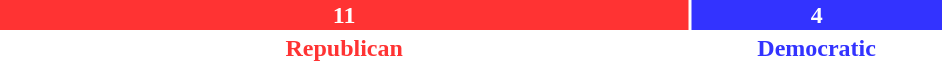<table style="width:50%">
<tr>
<td scope="row" colspan="3" style="text-align:center"></td>
</tr>
<tr>
<td scope="row" style="background:#F33; width:73.3%; text-align:center; color:white"><strong>11</strong></td>
<td style="background:#33F; width:26.7%; text-align:center; color:white"><strong>4</strong></td>
</tr>
<tr>
<td scope="row" style="text-align:center; color:#F33"><strong>Republican</strong></td>
<td style="text-align:center; color:#33F"><strong>Democratic</strong></td>
</tr>
</table>
